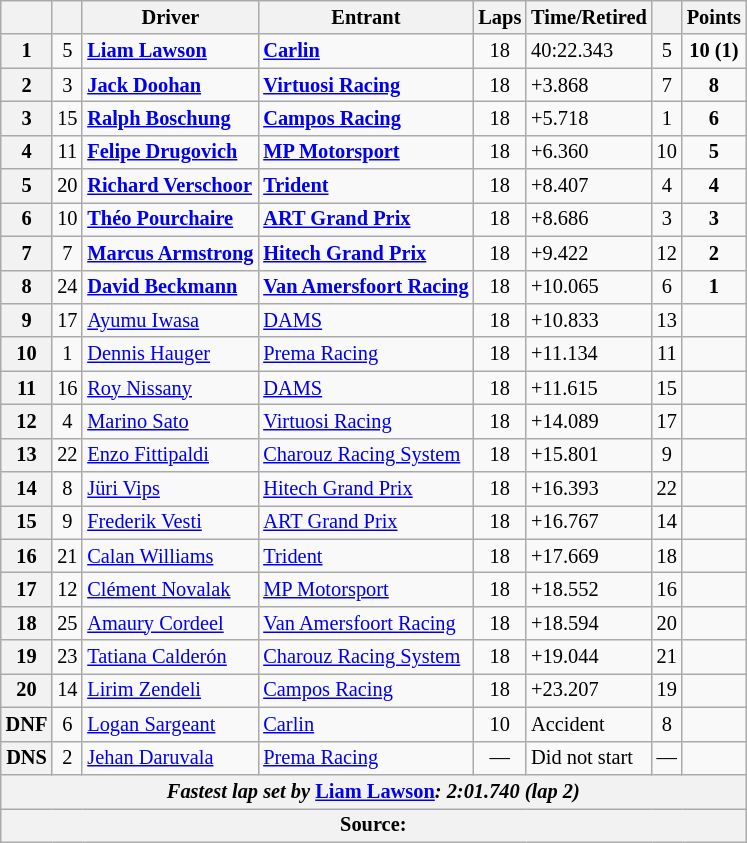<table class="wikitable" style="font-size:85%">
<tr>
<th scope="col"></th>
<th scope="col"></th>
<th scope="col">Driver</th>
<th scope="col">Entrant</th>
<th scope="col">Laps</th>
<th scope="col">Time/Retired</th>
<th scope="col"></th>
<th scope="col">Points</th>
</tr>
<tr>
<th>1</th>
<td align="center">5</td>
<td> <strong><a href='#'>Liam Lawson</a></strong></td>
<td><strong><a href='#'>Carlin</a></strong></td>
<td align="center">18</td>
<td>40:22.343</td>
<td align="center">5</td>
<td align="center"><strong>10 (1)</strong></td>
</tr>
<tr>
<th>2</th>
<td align="center">3</td>
<td> <strong><a href='#'>Jack Doohan</a></strong></td>
<td><strong><a href='#'>Virtuosi Racing</a></strong></td>
<td align="center">18</td>
<td>+3.868</td>
<td align="center">7</td>
<td align="center"><strong>8</strong></td>
</tr>
<tr>
<th>3</th>
<td align="center">15</td>
<td> <strong><a href='#'>Ralph Boschung</a></strong></td>
<td><strong><a href='#'>Campos Racing</a></strong></td>
<td align="center">18</td>
<td>+5.718</td>
<td align="center">1</td>
<td align="center"><strong>6</strong></td>
</tr>
<tr>
<th>4</th>
<td align="center">11</td>
<td> <strong><a href='#'>Felipe Drugovich</a></strong></td>
<td><strong><a href='#'>MP Motorsport</a></strong></td>
<td align="center">18</td>
<td>+6.360</td>
<td align="center">10</td>
<td align="center"><strong>5</strong></td>
</tr>
<tr>
<th>5</th>
<td align="center">20</td>
<td> <strong><a href='#'>Richard Verschoor</a></strong></td>
<td><strong><a href='#'>Trident</a></strong></td>
<td align="center">18</td>
<td>+8.407</td>
<td align="center">4</td>
<td align="center"><strong>4</strong></td>
</tr>
<tr>
<th>6</th>
<td align="center">10</td>
<td> <strong><a href='#'>Théo Pourchaire</a></strong></td>
<td><strong><a href='#'>ART Grand Prix</a></strong></td>
<td align="center">18</td>
<td>+8.686</td>
<td align="center">3</td>
<td align="center"><strong>3</strong></td>
</tr>
<tr>
<th>7</th>
<td align="center">7</td>
<td> <strong><a href='#'>Marcus Armstrong</a></strong></td>
<td><strong><a href='#'>Hitech Grand Prix</a></strong></td>
<td align="center">18</td>
<td>+9.422</td>
<td align="center">12</td>
<td align="center"><strong>2</strong></td>
</tr>
<tr>
<th>8</th>
<td align="center">24</td>
<td> <strong><a href='#'>David Beckmann</a></strong></td>
<td><strong><a href='#'>Van Amersfoort Racing</a></strong></td>
<td align="center">18</td>
<td>+10.065</td>
<td align="center">6</td>
<td align="center"><strong>1</strong></td>
</tr>
<tr>
<th>9</th>
<td align="center">17</td>
<td> <a href='#'>Ayumu Iwasa</a></td>
<td><a href='#'>DAMS</a></td>
<td align="center">18</td>
<td>+10.833</td>
<td align="center">13</td>
<td align="center"></td>
</tr>
<tr>
<th>10</th>
<td align="center">1</td>
<td> <a href='#'>Dennis Hauger</a></td>
<td><a href='#'>Prema Racing</a></td>
<td align="center">18</td>
<td>+11.134</td>
<td align="center">11</td>
<td align="center"></td>
</tr>
<tr>
<th>11</th>
<td align="center">16</td>
<td> <a href='#'>Roy Nissany</a></td>
<td><a href='#'>DAMS</a></td>
<td align="center">18</td>
<td>+11.615</td>
<td align="center">15</td>
<td align="center"></td>
</tr>
<tr>
<th>12</th>
<td align="center">4</td>
<td> <a href='#'>Marino Sato</a></td>
<td><a href='#'>Virtuosi Racing</a></td>
<td align="center">18</td>
<td>+14.089</td>
<td align="center">17</td>
<td align="center"></td>
</tr>
<tr>
<th>13</th>
<td align="center">22</td>
<td> <a href='#'>Enzo Fittipaldi</a></td>
<td><a href='#'>Charouz Racing System</a></td>
<td align="center">18</td>
<td>+15.801</td>
<td align="center">9</td>
<td align="center"></td>
</tr>
<tr>
<th>14</th>
<td align="center">8</td>
<td> <a href='#'>Jüri Vips</a></td>
<td><a href='#'>Hitech Grand Prix</a></td>
<td align="center">18</td>
<td>+16.393</td>
<td align="center">22</td>
<td align="center"></td>
</tr>
<tr>
<th>15</th>
<td align="center">9</td>
<td> <a href='#'>Frederik Vesti</a></td>
<td><a href='#'>ART Grand Prix</a></td>
<td align="center">18</td>
<td>+16.767</td>
<td align="center">14</td>
<td align="center"></td>
</tr>
<tr>
<th>16</th>
<td align="center">21</td>
<td> <a href='#'>Calan Williams</a></td>
<td><a href='#'>Trident</a></td>
<td align="center">18</td>
<td>+17.669</td>
<td align="center">18</td>
<td align="center"></td>
</tr>
<tr>
<th>17</th>
<td align="center">12</td>
<td> <a href='#'>Clément Novalak</a></td>
<td><a href='#'>MP Motorsport</a></td>
<td align="center">18</td>
<td>+18.552</td>
<td align="center">16</td>
<td align="center"></td>
</tr>
<tr>
<th>18</th>
<td align="center">25</td>
<td> <a href='#'>Amaury Cordeel</a></td>
<td><a href='#'>Van Amersfoort Racing</a></td>
<td align="center">18</td>
<td>+18.594</td>
<td align="center">20</td>
<td align="center"></td>
</tr>
<tr>
<th>19</th>
<td align="center">23</td>
<td> <a href='#'>Tatiana Calderón</a></td>
<td><a href='#'>Charouz Racing System</a></td>
<td align="center">18</td>
<td>+19.044</td>
<td align="center">21</td>
<td align="center"></td>
</tr>
<tr>
<th>20</th>
<td align="center">14</td>
<td> <a href='#'>Lirim Zendeli</a></td>
<td><a href='#'>Campos Racing</a></td>
<td align="center">18</td>
<td>+23.207</td>
<td align="center">19</td>
<td align="center"></td>
</tr>
<tr>
<th>DNF</th>
<td align="center">6</td>
<td> <a href='#'>Logan Sargeant</a></td>
<td><a href='#'>Carlin</a></td>
<td align="center">10</td>
<td>Accident</td>
<td align="center">8</td>
<td align="center"></td>
</tr>
<tr>
<th>DNS</th>
<td align="center">2</td>
<td> <a href='#'>Jehan Daruvala</a></td>
<td><a href='#'>Prema Racing</a></td>
<td align="center">—</td>
<td>Did not start</td>
<td align="center">—</td>
<td align="center"></td>
</tr>
<tr>
<th colspan="8"><em>Fastest lap set by</em>  <a href='#'>Liam Lawson</a><em>: 2:01.740 (lap 2)</em></th>
</tr>
<tr>
<th colspan="8">Source:</th>
</tr>
</table>
